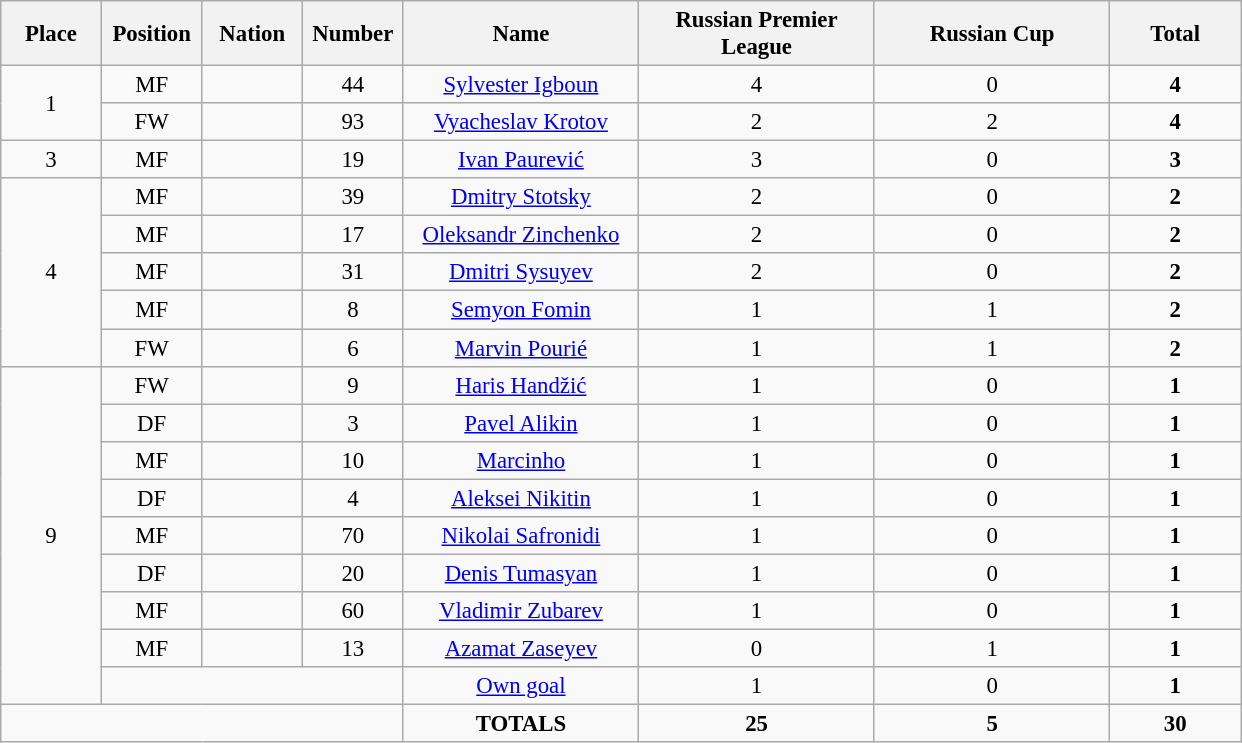<table class="wikitable" style="font-size: 95%; text-align: center;">
<tr>
<th width=60>Place</th>
<th width=60>Position</th>
<th width=60>Nation</th>
<th width=60>Number</th>
<th width=150>Name</th>
<th width=150>Russian Premier League</th>
<th width=150>Russian Cup</th>
<th width=80><strong>Total</strong></th>
</tr>
<tr>
<td rowspan="2">1</td>
<td>MF</td>
<td></td>
<td>44</td>
<td><a href='#'>Sylvester Igboun</a></td>
<td>4</td>
<td>0</td>
<td><strong>4</strong></td>
</tr>
<tr>
<td>FW</td>
<td></td>
<td>93</td>
<td><a href='#'>Vyacheslav Krotov</a></td>
<td>2</td>
<td>2</td>
<td><strong>4</strong></td>
</tr>
<tr>
<td>3</td>
<td>MF</td>
<td></td>
<td>19</td>
<td><a href='#'>Ivan Paurević</a></td>
<td>3</td>
<td>0</td>
<td><strong>3</strong></td>
</tr>
<tr>
<td rowspan="5">4</td>
<td>MF</td>
<td></td>
<td>39</td>
<td><a href='#'>Dmitry Stotsky</a></td>
<td>2</td>
<td>0</td>
<td><strong>2</strong></td>
</tr>
<tr>
<td>MF</td>
<td></td>
<td>17</td>
<td><a href='#'>Oleksandr Zinchenko</a></td>
<td>2</td>
<td>0</td>
<td><strong>2</strong></td>
</tr>
<tr>
<td>MF</td>
<td></td>
<td>31</td>
<td><a href='#'>Dmitri Sysuyev</a></td>
<td>2</td>
<td>0</td>
<td><strong>2</strong></td>
</tr>
<tr>
<td>MF</td>
<td></td>
<td>8</td>
<td><a href='#'>Semyon Fomin</a></td>
<td>1</td>
<td>1</td>
<td><strong>2</strong></td>
</tr>
<tr>
<td>FW</td>
<td></td>
<td>6</td>
<td><a href='#'>Marvin Pourié</a></td>
<td>1</td>
<td>1</td>
<td><strong>2</strong></td>
</tr>
<tr>
<td rowspan="9">9</td>
<td>FW</td>
<td></td>
<td>9</td>
<td><a href='#'>Haris Handžić</a></td>
<td>1</td>
<td>0</td>
<td><strong>1</strong></td>
</tr>
<tr>
<td>DF</td>
<td></td>
<td>3</td>
<td><a href='#'>Pavel Alikin</a></td>
<td>1</td>
<td>0</td>
<td><strong>1</strong></td>
</tr>
<tr>
<td>MF</td>
<td></td>
<td>10</td>
<td><a href='#'>Marcinho</a></td>
<td>1</td>
<td>0</td>
<td><strong>1</strong></td>
</tr>
<tr>
<td>DF</td>
<td></td>
<td>4</td>
<td><a href='#'>Aleksei Nikitin</a></td>
<td>1</td>
<td>0</td>
<td><strong>1</strong></td>
</tr>
<tr>
<td>MF</td>
<td></td>
<td>70</td>
<td><a href='#'>Nikolai Safronidi</a></td>
<td>1</td>
<td>0</td>
<td><strong>1</strong></td>
</tr>
<tr>
<td>DF</td>
<td></td>
<td>20</td>
<td><a href='#'>Denis Tumasyan</a></td>
<td>1</td>
<td>0</td>
<td><strong>1</strong></td>
</tr>
<tr>
<td>MF</td>
<td></td>
<td>60</td>
<td><a href='#'>Vladimir Zubarev</a></td>
<td>1</td>
<td>0</td>
<td><strong>1</strong></td>
</tr>
<tr>
<td>MF</td>
<td></td>
<td>13</td>
<td><a href='#'>Azamat Zaseyev</a></td>
<td>0</td>
<td>1</td>
<td><strong>1</strong></td>
</tr>
<tr>
<td colspan="3"></td>
<td><a href='#'>Own goal</a></td>
<td>1</td>
<td>0</td>
<td><strong>1</strong></td>
</tr>
<tr>
<td colspan="4"></td>
<td><strong>TOTALS</strong></td>
<td><strong>25</strong></td>
<td><strong>5</strong></td>
<td><strong>30</strong></td>
</tr>
</table>
